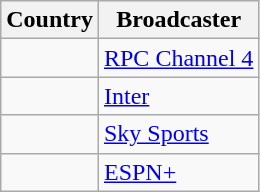<table class="wikitable">
<tr>
<th align=center>Country</th>
<th align=center>Broadcaster</th>
</tr>
<tr>
<td></td>
<td><a href='#'>RPC Channel 4</a></td>
</tr>
<tr>
<td></td>
<td><a href='#'>Inter</a></td>
</tr>
<tr>
<td></td>
<td><a href='#'>Sky Sports</a></td>
</tr>
<tr>
<td></td>
<td><a href='#'>ESPN+</a></td>
</tr>
</table>
